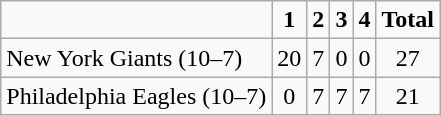<table class="wikitable" style="text-align:center">
<tr>
<td></td>
<td><strong>1</strong></td>
<td><strong>2</strong></td>
<td><strong>3</strong></td>
<td><strong>4</strong></td>
<td><strong>Total</strong></td>
</tr>
<tr>
<td align="left">New York Giants (10–7)</td>
<td>20</td>
<td>7</td>
<td>0</td>
<td>0</td>
<td>27</td>
</tr>
<tr>
<td align="left">Philadelphia Eagles (10–7)</td>
<td>0</td>
<td>7</td>
<td>7</td>
<td>7</td>
<td>21</td>
</tr>
</table>
